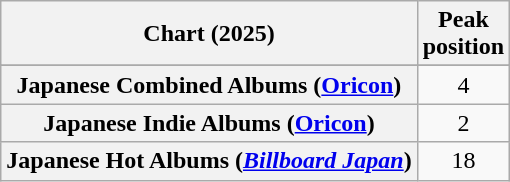<table class="wikitable sortable plainrowheaders" style="text-align:center">
<tr>
<th scope="col">Chart (2025)</th>
<th scope="col">Peak<br>position</th>
</tr>
<tr>
</tr>
<tr>
<th scope="row">Japanese Combined Albums (<a href='#'>Oricon</a>)</th>
<td>4</td>
</tr>
<tr>
<th scope="row">Japanese Indie Albums (<a href='#'>Oricon</a>)</th>
<td>2</td>
</tr>
<tr>
<th scope="row">Japanese Hot Albums (<em><a href='#'>Billboard Japan</a></em>)</th>
<td>18</td>
</tr>
</table>
